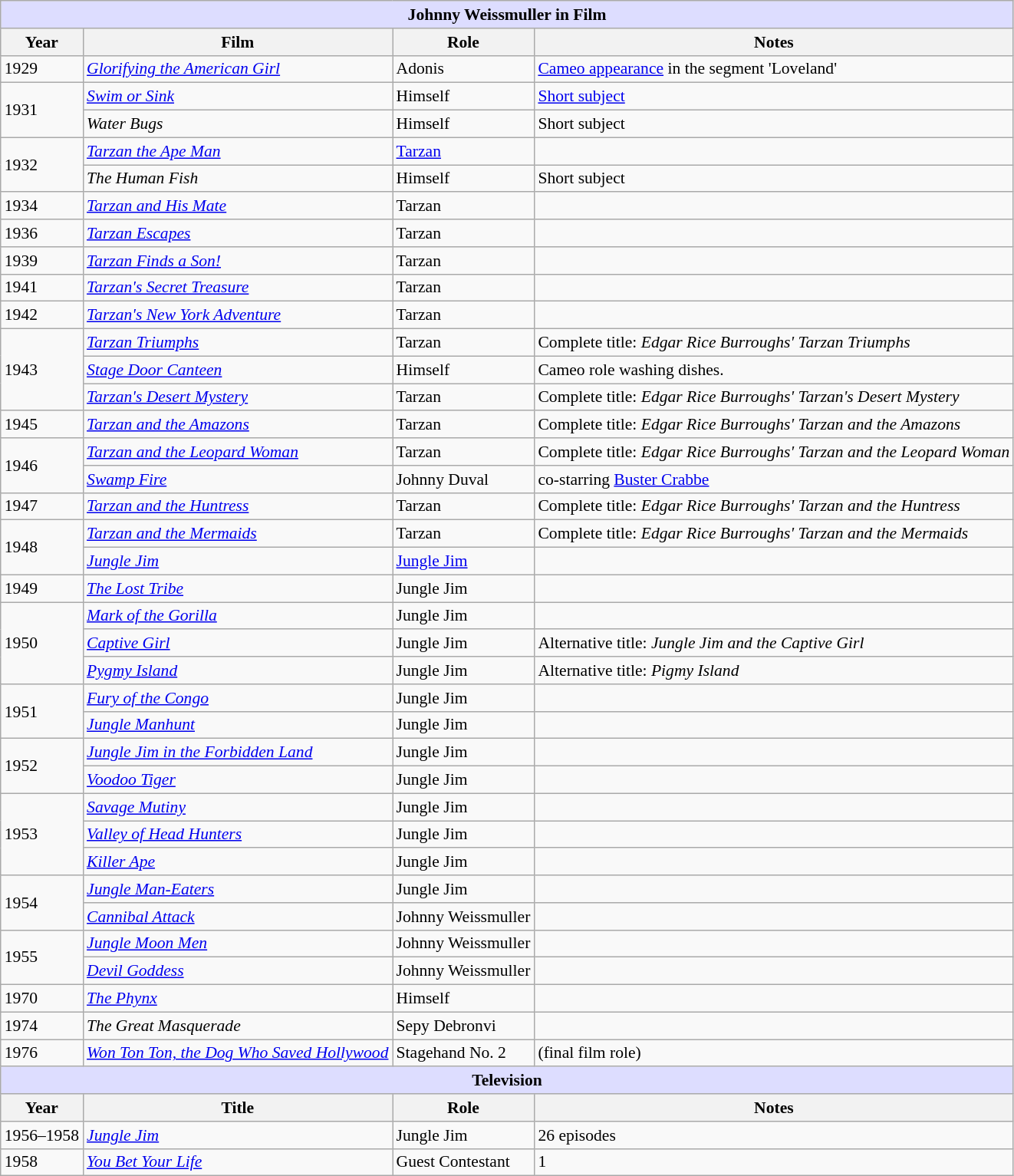<table class="wikitable" style="font-size:90%;">
<tr>
<th colspan="4" style="background:#ddf;">Johnny Weissmuller in Film</th>
</tr>
<tr>
<th>Year</th>
<th>Film</th>
<th>Role</th>
<th>Notes</th>
</tr>
<tr>
<td>1929</td>
<td><em><a href='#'>Glorifying the American Girl</a></em></td>
<td>Adonis</td>
<td><a href='#'>Cameo appearance</a> in the segment 'Loveland'</td>
</tr>
<tr>
<td rowspan=2>1931</td>
<td><em><a href='#'>Swim or Sink</a></em></td>
<td>Himself</td>
<td><a href='#'>Short subject</a></td>
</tr>
<tr>
<td><em>Water Bugs</em></td>
<td>Himself</td>
<td>Short subject</td>
</tr>
<tr>
<td rowspan=2>1932</td>
<td><em><a href='#'>Tarzan the Ape Man</a></em></td>
<td><a href='#'>Tarzan</a></td>
<td></td>
</tr>
<tr>
<td><em>The Human Fish</em></td>
<td>Himself</td>
<td>Short subject</td>
</tr>
<tr>
<td>1934</td>
<td><em><a href='#'>Tarzan and His Mate</a></em></td>
<td>Tarzan</td>
<td></td>
</tr>
<tr>
<td>1936</td>
<td><em><a href='#'>Tarzan Escapes</a></em></td>
<td>Tarzan</td>
<td></td>
</tr>
<tr>
<td>1939</td>
<td><em><a href='#'>Tarzan Finds a Son!</a></em></td>
<td>Tarzan</td>
<td></td>
</tr>
<tr>
<td>1941</td>
<td><em><a href='#'>Tarzan's Secret Treasure</a></em></td>
<td>Tarzan</td>
<td></td>
</tr>
<tr>
<td>1942</td>
<td><em><a href='#'>Tarzan's New York Adventure</a></em></td>
<td>Tarzan</td>
<td></td>
</tr>
<tr>
<td rowspan=3>1943</td>
<td><em><a href='#'>Tarzan Triumphs</a></em></td>
<td>Tarzan</td>
<td>Complete title: <em>Edgar Rice Burroughs' Tarzan Triumphs</em></td>
</tr>
<tr>
<td><em><a href='#'>Stage Door Canteen</a></em></td>
<td>Himself</td>
<td>Cameo role washing dishes.</td>
</tr>
<tr>
<td><em><a href='#'>Tarzan's Desert Mystery</a></em></td>
<td>Tarzan</td>
<td>Complete title: <em>Edgar Rice Burroughs' Tarzan's Desert Mystery</em></td>
</tr>
<tr>
<td>1945</td>
<td><em><a href='#'>Tarzan and the Amazons</a></em></td>
<td>Tarzan</td>
<td>Complete title: <em>Edgar Rice Burroughs' Tarzan and the Amazons</em></td>
</tr>
<tr>
<td rowspan=2>1946</td>
<td><em><a href='#'>Tarzan and the Leopard Woman</a></em></td>
<td>Tarzan</td>
<td>Complete title: <em>Edgar Rice Burroughs' Tarzan and the Leopard Woman</em></td>
</tr>
<tr>
<td><em><a href='#'>Swamp Fire</a></em></td>
<td>Johnny Duval</td>
<td>co-starring <a href='#'>Buster Crabbe</a></td>
</tr>
<tr>
<td>1947</td>
<td><em><a href='#'>Tarzan and the Huntress</a></em></td>
<td>Tarzan</td>
<td>Complete title: <em>Edgar Rice Burroughs' Tarzan and the Huntress</em></td>
</tr>
<tr>
<td rowspan=2>1948</td>
<td><em><a href='#'>Tarzan and the Mermaids</a></em></td>
<td>Tarzan</td>
<td>Complete title: <em>Edgar Rice Burroughs' Tarzan and the Mermaids</em></td>
</tr>
<tr>
<td><em><a href='#'>Jungle Jim</a></em></td>
<td><a href='#'>Jungle Jim</a></td>
<td></td>
</tr>
<tr>
<td>1949</td>
<td><em><a href='#'>The Lost Tribe</a></em></td>
<td>Jungle Jim</td>
<td></td>
</tr>
<tr>
<td rowspan=3>1950</td>
<td><em><a href='#'>Mark of the Gorilla</a></em></td>
<td>Jungle Jim</td>
<td></td>
</tr>
<tr>
<td><em><a href='#'>Captive Girl</a></em></td>
<td>Jungle Jim</td>
<td>Alternative title: <em>Jungle Jim and the Captive Girl</em></td>
</tr>
<tr>
<td><em><a href='#'>Pygmy Island</a> </em></td>
<td>Jungle Jim</td>
<td>Alternative title: <em>Pigmy Island</em></td>
</tr>
<tr>
<td rowspan=2>1951</td>
<td><em><a href='#'>Fury of the Congo</a></em></td>
<td>Jungle Jim</td>
<td></td>
</tr>
<tr>
<td><em><a href='#'>Jungle Manhunt</a></em></td>
<td>Jungle Jim</td>
<td></td>
</tr>
<tr>
<td rowspan=2>1952</td>
<td><em><a href='#'>Jungle Jim in the Forbidden Land</a></em></td>
<td>Jungle Jim</td>
<td></td>
</tr>
<tr>
<td><em><a href='#'>Voodoo Tiger</a></em></td>
<td>Jungle Jim</td>
<td></td>
</tr>
<tr>
<td rowspan=3>1953</td>
<td><em><a href='#'>Savage Mutiny</a></em></td>
<td>Jungle Jim</td>
<td></td>
</tr>
<tr>
<td><em><a href='#'>Valley of Head Hunters</a></em></td>
<td>Jungle Jim</td>
<td></td>
</tr>
<tr>
<td><em><a href='#'>Killer Ape</a></em></td>
<td>Jungle Jim</td>
<td></td>
</tr>
<tr>
<td rowspan=2>1954</td>
<td><em><a href='#'>Jungle Man-Eaters</a></em></td>
<td>Jungle Jim</td>
<td></td>
</tr>
<tr>
<td><em><a href='#'>Cannibal Attack</a></em></td>
<td>Johnny Weissmuller</td>
<td></td>
</tr>
<tr>
<td rowspan=2>1955</td>
<td><em><a href='#'>Jungle Moon Men</a></em></td>
<td>Johnny Weissmuller</td>
<td></td>
</tr>
<tr>
<td><em><a href='#'>Devil Goddess</a></em></td>
<td>Johnny Weissmuller</td>
<td></td>
</tr>
<tr>
<td>1970</td>
<td><em><a href='#'>The Phynx</a></em></td>
<td>Himself</td>
<td></td>
</tr>
<tr>
<td>1974</td>
<td><em>The Great Masquerade</em></td>
<td>Sepy Debronvi</td>
<td></td>
</tr>
<tr>
<td>1976</td>
<td><em><a href='#'>Won Ton Ton, the Dog Who Saved Hollywood</a></em></td>
<td>Stagehand No. 2</td>
<td>(final film role)</td>
</tr>
<tr>
<th colspan="4" style="background:#ddf;">Television</th>
</tr>
<tr>
<th>Year</th>
<th>Title</th>
<th>Role</th>
<th>Notes</th>
</tr>
<tr>
<td>1956–1958</td>
<td><em><a href='#'>Jungle Jim</a></em></td>
<td>Jungle Jim</td>
<td>26 episodes</td>
</tr>
<tr>
<td>1958</td>
<td><em><a href='#'>You Bet Your Life</a></em></td>
<td>Guest Contestant</td>
<td>1</td>
</tr>
</table>
